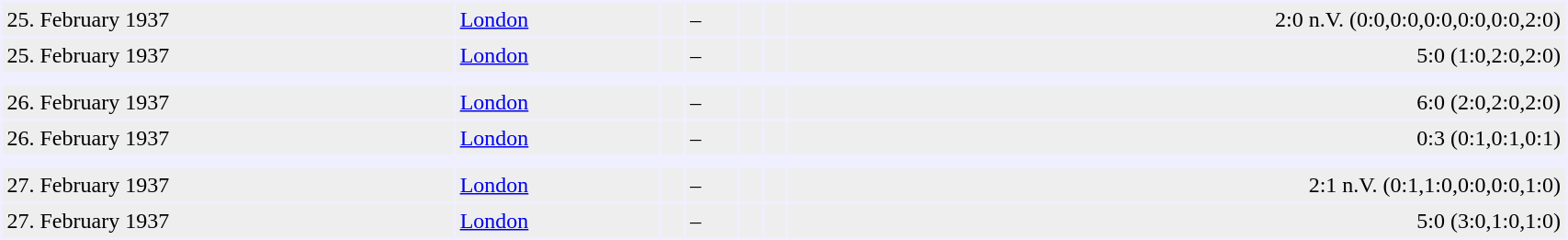<table cellspacing="2" border="0" cellpadding="3" bgcolor="#EFEFFF" width="90%">
<tr>
<td bgcolor="#EEEEEE">25. February 1937</td>
<td bgcolor="#EEEEEE"><a href='#'>London</a></td>
<td bgcolor="#EEEEEE"></td>
<td bgcolor="#EEEEEE">–</td>
<td bgcolor="#EEEEEE"></td>
<td bgcolor="#EEEEEE"></td>
<td bgcolor="#EEEEEE" align="right">2:0 n.V. (0:0,0:0,0:0,0:0,0:0,2:0)</td>
</tr>
<tr>
<td bgcolor="#EEEEEE">25. February 1937</td>
<td bgcolor="#EEEEEE"><a href='#'>London</a></td>
<td bgcolor="#EEEEEE"></td>
<td bgcolor="#EEEEEE">–</td>
<td bgcolor="#EEEEEE"></td>
<td bgcolor="#EEEEEE"></td>
<td bgcolor="#EEEEEE" align="right">5:0 (1:0,2:0,2:0)</td>
</tr>
<tr>
<td></td>
</tr>
<tr>
<td bgcolor="#EEEEEE">26. February 1937</td>
<td bgcolor="#EEEEEE"><a href='#'>London</a></td>
<td bgcolor="#EEEEEE"></td>
<td bgcolor="#EEEEEE">–</td>
<td bgcolor="#EEEEEE"></td>
<td bgcolor="#EEEEEE"></td>
<td bgcolor="#EEEEEE" align="right">6:0 (2:0,2:0,2:0)</td>
</tr>
<tr>
<td bgcolor="#EEEEEE">26. February 1937</td>
<td bgcolor="#EEEEEE"><a href='#'>London</a></td>
<td bgcolor="#EEEEEE"></td>
<td bgcolor="#EEEEEE">–</td>
<td bgcolor="#EEEEEE"></td>
<td bgcolor="#EEEEEE"></td>
<td bgcolor="#EEEEEE" align="right">0:3 (0:1,0:1,0:1)</td>
</tr>
<tr>
<td></td>
</tr>
<tr>
<td bgcolor="#EEEEEE">27. February 1937</td>
<td bgcolor="#EEEEEE"><a href='#'>London</a></td>
<td bgcolor="#EEEEEE"></td>
<td bgcolor="#EEEEEE">–</td>
<td bgcolor="#EEEEEE"></td>
<td bgcolor="#EEEEEE"></td>
<td bgcolor="#EEEEEE" align="right">2:1 n.V. (0:1,1:0,0:0,0:0,1:0)</td>
</tr>
<tr>
<td bgcolor="#EEEEEE">27. February 1937</td>
<td bgcolor="#EEEEEE"><a href='#'>London</a></td>
<td bgcolor="#EEEEEE"></td>
<td bgcolor="#EEEEEE">–</td>
<td bgcolor="#EEEEEE"></td>
<td bgcolor="#EEEEEE"></td>
<td bgcolor="#EEEEEE" align="right">5:0 (3:0,1:0,1:0)</td>
</tr>
</table>
